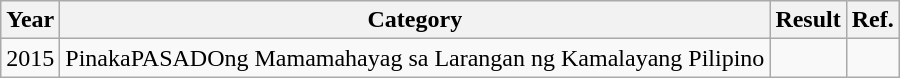<table class="wikitable plainrowheaders sortable">
<tr>
<th>Year</th>
<th>Category</th>
<th>Result</th>
<th>Ref.</th>
</tr>
<tr>
<td>2015</td>
<td>PinakaPASADOng Mamamahayag sa Larangan ng Kamalayang Pilipino</td>
<td></td>
<td></td>
</tr>
</table>
